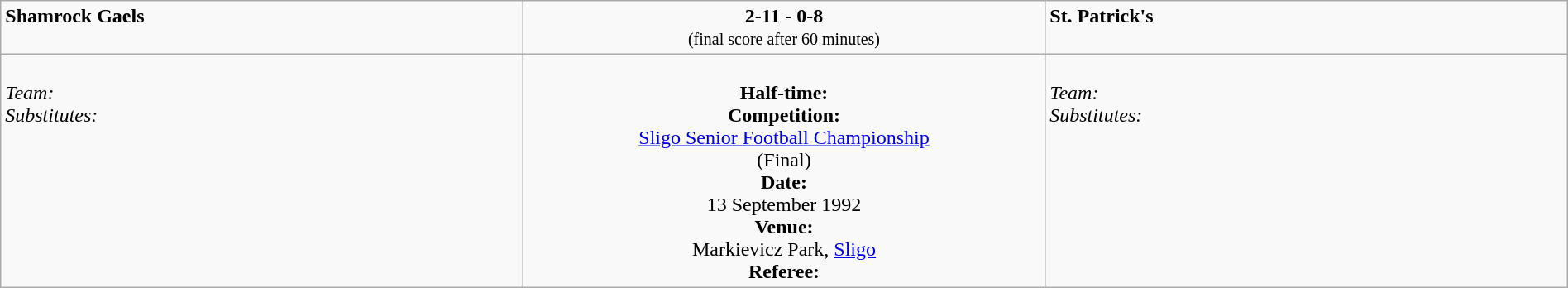<table border=0 class="wikitable" width=100%>
<tr>
<td width=33% valign=top><span><strong>Shamrock Gaels</strong></span><br><small></small></td>
<td width=33% valign=top align=center><span><strong>2-11 - 0-8</strong></span><br><small>(final score after 60 minutes)</small></td>
<td width=33% valign=top><span><strong>St. Patrick's</strong></span><br><small></small></td>
</tr>
<tr>
<td valign=top><br><em>Team:</em>
<br><em>Substitutes:</em>
<br></td>
<td valign=middle align=center><br><strong>Half-time:</strong><br><strong>Competition:</strong><br><a href='#'>Sligo Senior Football Championship</a><br>(Final)<br><strong>Date:</strong><br>13 September 1992<br><strong>Venue:</strong><br>Markievicz Park, <a href='#'>Sligo</a><br><strong>Referee:</strong><br></td>
<td valign=top><br><em>Team:</em>
<br><em>Substitutes:</em>
<br></td>
</tr>
</table>
